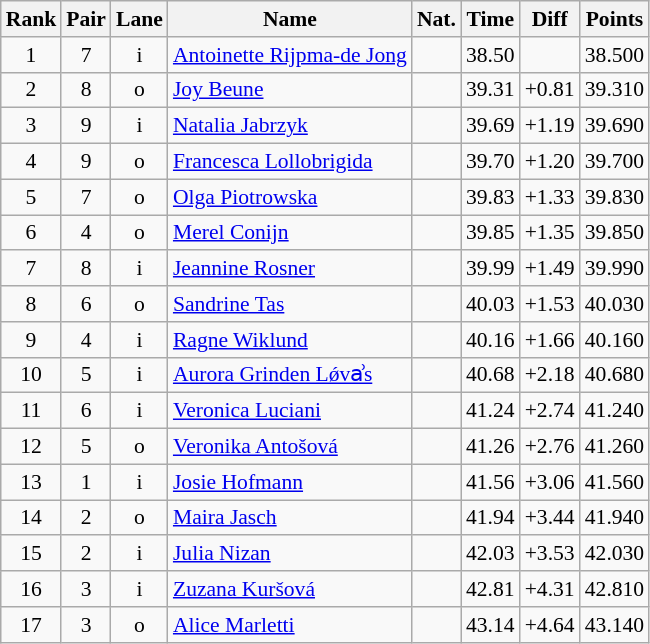<table class="wikitable sortable" style="text-align:center; font-size:90%">
<tr>
<th>Rank</th>
<th>Pair</th>
<th>Lane</th>
<th>Name</th>
<th>Nat.</th>
<th>Time</th>
<th>Diff</th>
<th>Points</th>
</tr>
<tr>
<td>1</td>
<td>7</td>
<td>i</td>
<td align=left><a href='#'>Antoinette Rijpma-de Jong</a></td>
<td></td>
<td>38.50</td>
<td></td>
<td>38.500</td>
</tr>
<tr>
<td>2</td>
<td>8</td>
<td>o</td>
<td align=left><a href='#'>Joy Beune</a></td>
<td></td>
<td>39.31</td>
<td>+0.81</td>
<td>39.310</td>
</tr>
<tr>
<td>3</td>
<td>9</td>
<td>i</td>
<td align=left><a href='#'>Natalia Jabrzyk</a></td>
<td></td>
<td>39.69</td>
<td>+1.19</td>
<td>39.690</td>
</tr>
<tr>
<td>4</td>
<td>9</td>
<td>o</td>
<td align=left><a href='#'>Francesca Lollobrigida</a></td>
<td></td>
<td>39.70</td>
<td>+1.20</td>
<td>39.700</td>
</tr>
<tr>
<td>5</td>
<td>7</td>
<td>o</td>
<td align=left><a href='#'>Olga Piotrowska</a></td>
<td></td>
<td>39.83</td>
<td>+1.33</td>
<td>39.830</td>
</tr>
<tr>
<td>6</td>
<td>4</td>
<td>o</td>
<td align=left><a href='#'>Merel Conijn</a></td>
<td></td>
<td>39.85</td>
<td>+1.35</td>
<td>39.850</td>
</tr>
<tr>
<td>7</td>
<td>8</td>
<td>i</td>
<td align=left><a href='#'>Jeannine Rosner</a></td>
<td></td>
<td>39.99</td>
<td>+1.49</td>
<td>39.990</td>
</tr>
<tr>
<td>8</td>
<td>6</td>
<td>o</td>
<td align=left><a href='#'>Sandrine Tas</a></td>
<td></td>
<td>40.03</td>
<td>+1.53</td>
<td>40.030</td>
</tr>
<tr>
<td>9</td>
<td>4</td>
<td>i</td>
<td align=left><a href='#'>Ragne Wiklund</a></td>
<td></td>
<td>40.16</td>
<td>+1.66</td>
<td>40.160</td>
</tr>
<tr>
<td>10</td>
<td>5</td>
<td>i</td>
<td align=left><a href='#'>Aurora Grinden Lǿvẚs</a></td>
<td></td>
<td>40.68</td>
<td>+2.18</td>
<td>40.680</td>
</tr>
<tr>
<td>11</td>
<td>6</td>
<td>i</td>
<td align=left><a href='#'>Veronica Luciani</a></td>
<td></td>
<td>41.24</td>
<td>+2.74</td>
<td>41.240</td>
</tr>
<tr>
<td>12</td>
<td>5</td>
<td>o</td>
<td align=left><a href='#'>Veronika Antošová</a></td>
<td></td>
<td>41.26</td>
<td>+2.76</td>
<td>41.260</td>
</tr>
<tr>
<td>13</td>
<td>1</td>
<td>i</td>
<td align=left><a href='#'>Josie Hofmann</a></td>
<td></td>
<td>41.56</td>
<td>+3.06</td>
<td>41.560</td>
</tr>
<tr>
<td>14</td>
<td>2</td>
<td>o</td>
<td align=left><a href='#'>Maira Jasch</a></td>
<td></td>
<td>41.94</td>
<td>+3.44</td>
<td>41.940</td>
</tr>
<tr>
<td>15</td>
<td>2</td>
<td>i</td>
<td align=left><a href='#'>Julia Nizan</a></td>
<td></td>
<td>42.03</td>
<td>+3.53</td>
<td>42.030</td>
</tr>
<tr>
<td>16</td>
<td>3</td>
<td>i</td>
<td align=left><a href='#'>Zuzana Kuršová</a></td>
<td></td>
<td>42.81</td>
<td>+4.31</td>
<td>42.810</td>
</tr>
<tr>
<td>17</td>
<td>3</td>
<td>o</td>
<td align=left><a href='#'>Alice Marletti</a></td>
<td></td>
<td>43.14</td>
<td>+4.64</td>
<td>43.140</td>
</tr>
</table>
